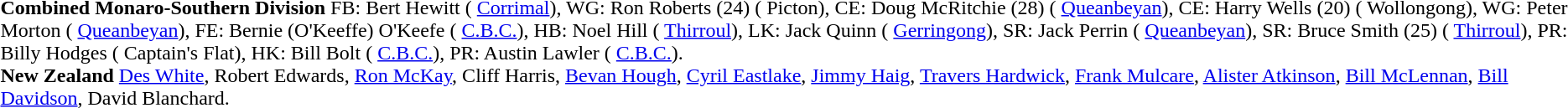<table width="100%" class="mw-collapsible mw-collapsed">
<tr>
<td valign="top" width="50%"><br><strong>Combined Monaro-Southern Division</strong> FB: Bert Hewitt ( <a href='#'>Corrimal</a>), WG: Ron Roberts (24) ( Picton), CE: Doug McRitchie (28) ( <a href='#'>Queanbeyan</a>), CE: Harry Wells (20) ( Wollongong), WG: Peter Morton ( <a href='#'>Queanbeyan</a>), FE: Bernie (O'Keeffe) O'Keefe ( <a href='#'>C.B.C.</a>), HB: Noel Hill ( <a href='#'>Thirroul</a>), LK: Jack Quinn ( <a href='#'>Gerringong</a>), SR: Jack Perrin ( <a href='#'>Queanbeyan</a>), SR: Bruce Smith (25) ( <a href='#'>Thirroul</a>), PR: Billy Hodges ( Captain's Flat), HK: Bill Bolt ( <a href='#'>C.B.C.</a>), PR: Austin Lawler ( <a href='#'>C.B.C.</a>). <br> 
<strong>New Zealand</strong> <a href='#'>Des White</a>, Robert Edwards, <a href='#'>Ron McKay</a>, Cliff Harris, <a href='#'>Bevan Hough</a>, <a href='#'>Cyril Eastlake</a>, <a href='#'>Jimmy Haig</a>, <a href='#'>Travers Hardwick</a>, <a href='#'>Frank Mulcare</a>, <a href='#'>Alister Atkinson</a>, <a href='#'>Bill McLennan</a>, <a href='#'>Bill Davidson</a>, David Blanchard.</td>
</tr>
</table>
